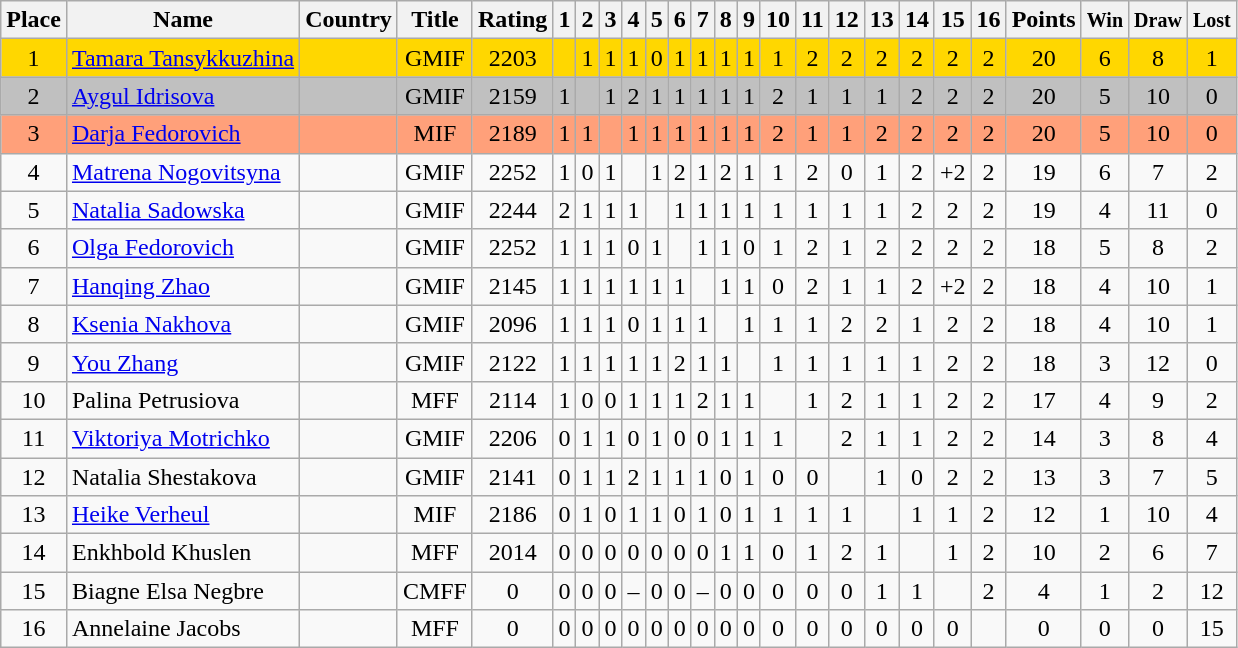<table class=wikitable style="text-align: center;">
<tr>
<th>Place</th>
<th>Name</th>
<th>Country</th>
<th>Title</th>
<th>Rating</th>
<th>1</th>
<th>2</th>
<th>3</th>
<th>4</th>
<th>5</th>
<th>6</th>
<th>7</th>
<th>8</th>
<th>9</th>
<th>10</th>
<th>11</th>
<th>12</th>
<th>13</th>
<th>14</th>
<th>15</th>
<th>16</th>
<th>Points</th>
<th><small>Win</small></th>
<th><small>Draw</small></th>
<th><small>Lost</small></th>
</tr>
<tr bgcolor="gold">
<td>1</td>
<td align="left"><a href='#'>Tamara Tansykkuzhina</a></td>
<td align="left"></td>
<td>GMIF</td>
<td>2203</td>
<td></td>
<td>1</td>
<td>1</td>
<td>1</td>
<td>0</td>
<td>1</td>
<td>1</td>
<td>1</td>
<td>1</td>
<td>1</td>
<td>2</td>
<td>2</td>
<td>2</td>
<td>2</td>
<td>2</td>
<td>2</td>
<td>20</td>
<td>6</td>
<td>8</td>
<td>1</td>
</tr>
<tr bgcolor="silver">
<td>2</td>
<td align="left"><a href='#'>Aygul Idrisova</a></td>
<td align="left"></td>
<td>GMIF</td>
<td>2159</td>
<td>1</td>
<td></td>
<td>1</td>
<td>2</td>
<td>1</td>
<td>1</td>
<td>1</td>
<td>1</td>
<td>1</td>
<td>2</td>
<td>1</td>
<td>1</td>
<td>1</td>
<td>2</td>
<td>2</td>
<td>2</td>
<td>20</td>
<td>5</td>
<td>10</td>
<td>0</td>
</tr>
<tr bgcolor="lightsalmon">
<td>3</td>
<td align="left"><a href='#'>Darja Fedorovich</a></td>
<td align="left"></td>
<td>MIF</td>
<td>2189</td>
<td>1</td>
<td>1</td>
<td></td>
<td>1</td>
<td>1</td>
<td>1</td>
<td>1</td>
<td>1</td>
<td>1</td>
<td>2</td>
<td>1</td>
<td>1</td>
<td>2</td>
<td>2</td>
<td>2</td>
<td>2</td>
<td>20</td>
<td>5</td>
<td>10</td>
<td>0</td>
</tr>
<tr>
<td>4</td>
<td align="left"><a href='#'>Matrena Nogovitsyna</a></td>
<td align="left"></td>
<td>GMIF</td>
<td>2252</td>
<td>1</td>
<td>0</td>
<td>1</td>
<td></td>
<td>1</td>
<td>2</td>
<td>1</td>
<td>2</td>
<td>1</td>
<td>1</td>
<td>2</td>
<td>0</td>
<td>1</td>
<td>2</td>
<td>+2</td>
<td>2</td>
<td>19</td>
<td>6</td>
<td>7</td>
<td>2</td>
</tr>
<tr>
<td>5</td>
<td align="left"><a href='#'>Natalia Sadowska</a></td>
<td align="left"></td>
<td>GMIF</td>
<td>2244</td>
<td>2</td>
<td>1</td>
<td>1</td>
<td>1</td>
<td></td>
<td>1</td>
<td>1</td>
<td>1</td>
<td>1</td>
<td>1</td>
<td>1</td>
<td>1</td>
<td>1</td>
<td>2</td>
<td>2</td>
<td>2</td>
<td>19</td>
<td>4</td>
<td>11</td>
<td>0</td>
</tr>
<tr>
<td>6</td>
<td align="left"><a href='#'>Olga Fedorovich</a></td>
<td align="left"></td>
<td>GMIF</td>
<td>2252</td>
<td>1</td>
<td>1</td>
<td>1</td>
<td>0</td>
<td>1</td>
<td></td>
<td>1</td>
<td>1</td>
<td>0</td>
<td>1</td>
<td>2</td>
<td>1</td>
<td>2</td>
<td>2</td>
<td>2</td>
<td>2</td>
<td>18</td>
<td>5</td>
<td>8</td>
<td>2</td>
</tr>
<tr>
<td>7</td>
<td align="left"><a href='#'>Hanqing Zhao</a></td>
<td align="left"></td>
<td>GMIF</td>
<td>2145</td>
<td>1</td>
<td>1</td>
<td>1</td>
<td>1</td>
<td>1</td>
<td>1</td>
<td></td>
<td>1</td>
<td>1</td>
<td>0</td>
<td>2</td>
<td>1</td>
<td>1</td>
<td>2</td>
<td>+2</td>
<td>2</td>
<td>18</td>
<td>4</td>
<td>10</td>
<td>1</td>
</tr>
<tr>
<td>8</td>
<td align="left"><a href='#'>Ksenia Nakhova</a></td>
<td align="left"></td>
<td>GMIF</td>
<td>2096</td>
<td>1</td>
<td>1</td>
<td>1</td>
<td>0</td>
<td>1</td>
<td>1</td>
<td>1</td>
<td></td>
<td>1</td>
<td>1</td>
<td>1</td>
<td>2</td>
<td>2</td>
<td>1</td>
<td>2</td>
<td>2</td>
<td>18</td>
<td>4</td>
<td>10</td>
<td>1</td>
</tr>
<tr>
<td>9</td>
<td align="left"><a href='#'>You Zhang</a></td>
<td align="left"></td>
<td>GMIF</td>
<td>2122</td>
<td>1</td>
<td>1</td>
<td>1</td>
<td>1</td>
<td>1</td>
<td>2</td>
<td>1</td>
<td>1</td>
<td></td>
<td>1</td>
<td>1</td>
<td>1</td>
<td>1</td>
<td>1</td>
<td>2</td>
<td>2</td>
<td>18</td>
<td>3</td>
<td>12</td>
<td>0</td>
</tr>
<tr>
<td>10</td>
<td align="left">Palina Petrusiova</td>
<td align="left"></td>
<td>MFF</td>
<td>2114</td>
<td>1</td>
<td>0</td>
<td>0</td>
<td>1</td>
<td>1</td>
<td>1</td>
<td>2</td>
<td>1</td>
<td>1</td>
<td></td>
<td>1</td>
<td>2</td>
<td>1</td>
<td>1</td>
<td>2</td>
<td>2</td>
<td>17</td>
<td>4</td>
<td>9</td>
<td>2</td>
</tr>
<tr>
<td>11</td>
<td align="left"><a href='#'>Viktoriya Motrichko</a></td>
<td align="left"></td>
<td>GMIF</td>
<td>2206</td>
<td>0</td>
<td>1</td>
<td>1</td>
<td>0</td>
<td>1</td>
<td>0</td>
<td>0</td>
<td>1</td>
<td>1</td>
<td>1</td>
<td></td>
<td>2</td>
<td>1</td>
<td>1</td>
<td>2</td>
<td>2</td>
<td>14</td>
<td>3</td>
<td>8</td>
<td>4</td>
</tr>
<tr>
<td>12</td>
<td align="left">Natalia Shestakova</td>
<td align="left"></td>
<td>GMIF</td>
<td>2141</td>
<td>0</td>
<td>1</td>
<td>1</td>
<td>2</td>
<td>1</td>
<td>1</td>
<td>1</td>
<td>0</td>
<td>1</td>
<td>0</td>
<td>0</td>
<td></td>
<td>1</td>
<td>0</td>
<td>2</td>
<td>2</td>
<td>13</td>
<td>3</td>
<td>7</td>
<td>5</td>
</tr>
<tr>
<td>13</td>
<td align="left"><a href='#'>Heike Verheul</a></td>
<td align="left"></td>
<td>MIF</td>
<td>2186</td>
<td>0</td>
<td>1</td>
<td>0</td>
<td>1</td>
<td>1</td>
<td>0</td>
<td>1</td>
<td>0</td>
<td>1</td>
<td>1</td>
<td>1</td>
<td>1</td>
<td></td>
<td>1</td>
<td>1</td>
<td>2</td>
<td>12</td>
<td>1</td>
<td>10</td>
<td>4</td>
</tr>
<tr>
<td>14</td>
<td align="left">Enkhbold Khuslen</td>
<td align="left"></td>
<td>MFF</td>
<td>2014</td>
<td>0</td>
<td>0</td>
<td>0</td>
<td>0</td>
<td>0</td>
<td>0</td>
<td>0</td>
<td>1</td>
<td>1</td>
<td>0</td>
<td>1</td>
<td>2</td>
<td>1</td>
<td></td>
<td>1</td>
<td>2</td>
<td>10</td>
<td>2</td>
<td>6</td>
<td>7</td>
</tr>
<tr>
<td>15</td>
<td align="left">Biagne Elsa Negbre</td>
<td align="left"></td>
<td>CMFF</td>
<td>0</td>
<td>0</td>
<td>0</td>
<td>0</td>
<td>–</td>
<td>0</td>
<td>0</td>
<td>–</td>
<td>0</td>
<td>0</td>
<td>0</td>
<td>0</td>
<td>0</td>
<td>1</td>
<td>1</td>
<td></td>
<td>2</td>
<td>4</td>
<td>1</td>
<td>2</td>
<td>12</td>
</tr>
<tr>
<td>16</td>
<td align="left">Annelaine Jacobs</td>
<td align="left"></td>
<td>MFF</td>
<td>0</td>
<td>0</td>
<td>0</td>
<td>0</td>
<td>0</td>
<td>0</td>
<td>0</td>
<td>0</td>
<td>0</td>
<td>0</td>
<td>0</td>
<td>0</td>
<td>0</td>
<td>0</td>
<td>0</td>
<td>0</td>
<td></td>
<td>0</td>
<td>0</td>
<td>0</td>
<td>15</td>
</tr>
</table>
